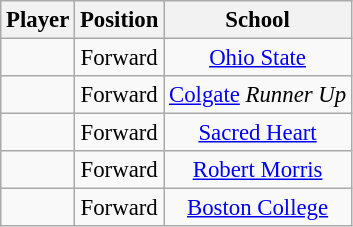<table class="wikitable sortable" style="font-size: 95%;text-align: center;">
<tr>
<th>Player</th>
<th>Position</th>
<th>School</th>
</tr>
<tr>
<td><strong></strong></td>
<td>Forward</td>
<td><a href='#'>Ohio State</a></td>
</tr>
<tr>
<td></td>
<td>Forward</td>
<td><a href='#'>Colgate</a> <em>Runner Up</em></td>
</tr>
<tr>
<td></td>
<td>Forward</td>
<td><a href='#'>Sacred Heart</a></td>
</tr>
<tr>
<td></td>
<td>Forward</td>
<td><a href='#'>Robert Morris</a></td>
</tr>
<tr>
<td></td>
<td>Forward</td>
<td><a href='#'>Boston College</a></td>
</tr>
</table>
